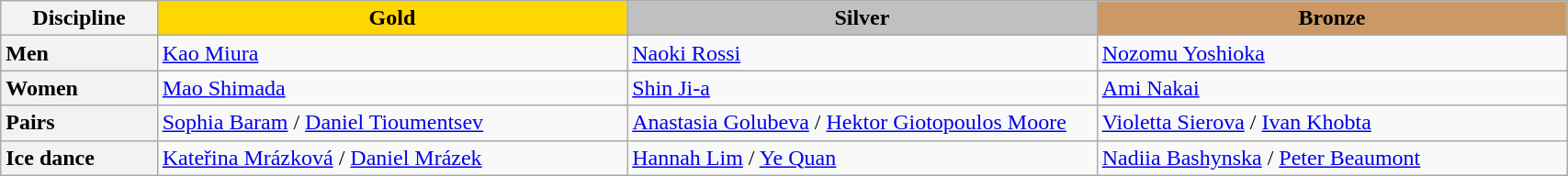<table class="wikitable unsortable" style="text-align:left; width:90%;">
<tr>
<th scope="col" style="text-align:center; width:10%">Discipline</th>
<td scope="col" style="text-align:center; width:30%; background:gold"><strong>Gold</strong></td>
<td scope="col" style="text-align:center; width:30%; background:silver"><strong>Silver</strong></td>
<td scope="col" style="text-align:center; width:30%; background:#c96"><strong>Bronze</strong></td>
</tr>
<tr>
<th scope="row" style="text-align:left">Men</th>
<td> <a href='#'>Kao Miura</a></td>
<td> <a href='#'>Naoki Rossi</a></td>
<td> <a href='#'>Nozomu Yoshioka</a></td>
</tr>
<tr>
<th scope="row" style="text-align:left">Women</th>
<td> <a href='#'>Mao Shimada</a></td>
<td> <a href='#'>Shin Ji-a</a></td>
<td> <a href='#'>Ami Nakai</a></td>
</tr>
<tr>
<th scope="row" style="text-align:left">Pairs</th>
<td> <a href='#'>Sophia Baram</a> / <a href='#'>Daniel Tioumentsev</a></td>
<td> <a href='#'>Anastasia Golubeva</a> / <a href='#'>Hektor Giotopoulos Moore</a></td>
<td> <a href='#'>Violetta Sierova</a> / <a href='#'>Ivan Khobta</a></td>
</tr>
<tr>
<th scope="row" style="text-align:left">Ice dance</th>
<td> <a href='#'>Kateřina Mrázková</a> / <a href='#'>Daniel Mrázek</a></td>
<td> <a href='#'>Hannah Lim</a> / <a href='#'>Ye Quan</a></td>
<td> <a href='#'>Nadiia Bashynska</a> / <a href='#'>Peter Beaumont</a></td>
</tr>
</table>
